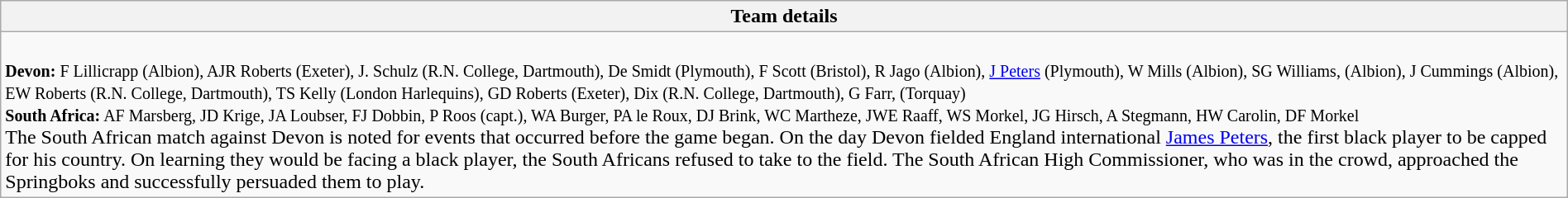<table class="wikitable collapsible collapsed" style="width:100%">
<tr>
<th>Team details</th>
</tr>
<tr>
<td><br><small>
<strong>Devon:</strong> F Lillicrapp (Albion), AJR Roberts (Exeter), J. Schulz (R.N. College, Dartmouth), De Smidt (Plymouth), F Scott (Bristol), R Jago (Albion), <a href='#'>J Peters</a> (Plymouth), W Mills (Albion), SG Williams, (Albion), J Cummings (Albion), EW Roberts (R.N. College, Dartmouth), TS Kelly (London Harlequins), GD Roberts (Exeter), Dix (R.N. College, Dartmouth), G Farr, (Torquay)<br>
<strong>South Africa:</strong> AF Marsberg, JD Krige, JA Loubser, FJ Dobbin, P Roos (capt.), WA Burger, PA le Roux, DJ Brink, WC Martheze, JWE Raaff, WS Morkel, JG Hirsch, A Stegmann, HW Carolin, DF Morkel</small><br>The South African match against Devon is noted for events that occurred before the game began. On the day Devon fielded England international <a href='#'>James Peters</a>, the first black player to be capped for his country. On learning they would be facing a black player, the South Africans refused to take to the field. The South African High Commissioner, who was in the crowd, approached the Springboks and successfully persuaded them to play.</td>
</tr>
</table>
